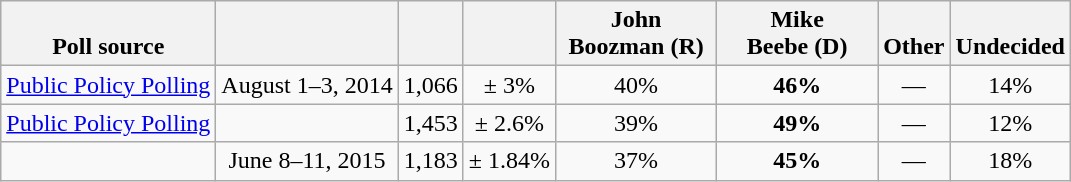<table class="wikitable" style="text-align:center">
<tr valign= bottom>
<th>Poll source</th>
<th></th>
<th></th>
<th></th>
<th style="width:100px;">John<br>Boozman (R)</th>
<th style="width:100px;">Mike<br>Beebe (D)</th>
<th>Other</th>
<th>Undecided</th>
</tr>
<tr>
<td align=left><a href='#'>Public Policy Polling</a></td>
<td>August 1–3, 2014</td>
<td>1,066</td>
<td>± 3%</td>
<td>40%</td>
<td><strong>46%</strong></td>
<td>—</td>
<td>14%</td>
</tr>
<tr>
<td align=left><a href='#'>Public Policy Polling</a></td>
<td></td>
<td>1,453</td>
<td>± 2.6%</td>
<td>39%</td>
<td><strong>49%</strong></td>
<td>—</td>
<td>12%</td>
</tr>
<tr>
<td align=left></td>
<td>June 8–11, 2015</td>
<td>1,183</td>
<td>± 1.84%</td>
<td>37%</td>
<td><strong>45%</strong></td>
<td>—</td>
<td>18%</td>
</tr>
</table>
